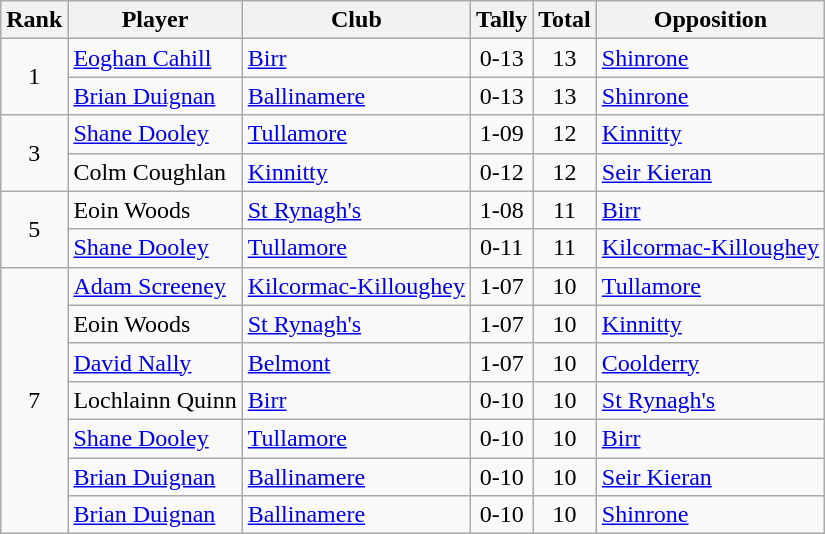<table class="wikitable">
<tr>
<th>Rank</th>
<th>Player</th>
<th>Club</th>
<th>Tally</th>
<th>Total</th>
<th>Opposition</th>
</tr>
<tr>
<td rowspan="2" style="text-align:center;">1</td>
<td><a href='#'>Eoghan Cahill</a></td>
<td><a href='#'>Birr</a></td>
<td align=center>0-13</td>
<td align=center>13</td>
<td><a href='#'>Shinrone</a></td>
</tr>
<tr>
<td><a href='#'>Brian Duignan</a></td>
<td><a href='#'>Ballinamere</a></td>
<td align=center>0-13</td>
<td align=center>13</td>
<td><a href='#'>Shinrone</a></td>
</tr>
<tr>
<td rowspan="2" style="text-align:center;">3</td>
<td><a href='#'>Shane Dooley</a></td>
<td><a href='#'>Tullamore</a></td>
<td align=center>1-09</td>
<td align=center>12</td>
<td><a href='#'>Kinnitty</a></td>
</tr>
<tr>
<td>Colm Coughlan</td>
<td><a href='#'>Kinnitty</a></td>
<td align=center>0-12</td>
<td align=center>12</td>
<td><a href='#'>Seir Kieran</a></td>
</tr>
<tr>
<td rowspan="2" style="text-align:center;">5</td>
<td>Eoin Woods</td>
<td><a href='#'>St Rynagh's</a></td>
<td align=center>1-08</td>
<td align=center>11</td>
<td><a href='#'>Birr</a></td>
</tr>
<tr>
<td><a href='#'>Shane Dooley</a></td>
<td><a href='#'>Tullamore</a></td>
<td align=center>0-11</td>
<td align=center>11</td>
<td><a href='#'>Kilcormac-Killoughey</a></td>
</tr>
<tr>
<td rowspan="7" style="text-align:center;">7</td>
<td><a href='#'>Adam Screeney</a></td>
<td><a href='#'>Kilcormac-Killoughey</a></td>
<td align=center>1-07</td>
<td align=center>10</td>
<td><a href='#'>Tullamore</a></td>
</tr>
<tr>
<td>Eoin Woods</td>
<td><a href='#'>St Rynagh's</a></td>
<td align=center>1-07</td>
<td align=center>10</td>
<td><a href='#'>Kinnitty</a></td>
</tr>
<tr>
<td><a href='#'>David Nally</a></td>
<td><a href='#'>Belmont</a></td>
<td align=center>1-07</td>
<td align=center>10</td>
<td><a href='#'>Coolderry</a></td>
</tr>
<tr>
<td>Lochlainn Quinn</td>
<td><a href='#'>Birr</a></td>
<td align=center>0-10</td>
<td align=center>10</td>
<td><a href='#'>St Rynagh's</a></td>
</tr>
<tr>
<td><a href='#'>Shane Dooley</a></td>
<td><a href='#'>Tullamore</a></td>
<td align=center>0-10</td>
<td align=center>10</td>
<td><a href='#'>Birr</a></td>
</tr>
<tr>
<td><a href='#'>Brian Duignan</a></td>
<td><a href='#'>Ballinamere</a></td>
<td align=center>0-10</td>
<td align=center>10</td>
<td><a href='#'>Seir Kieran</a></td>
</tr>
<tr>
<td><a href='#'>Brian Duignan</a></td>
<td><a href='#'>Ballinamere</a></td>
<td align=center>0-10</td>
<td align=center>10</td>
<td><a href='#'>Shinrone</a></td>
</tr>
</table>
